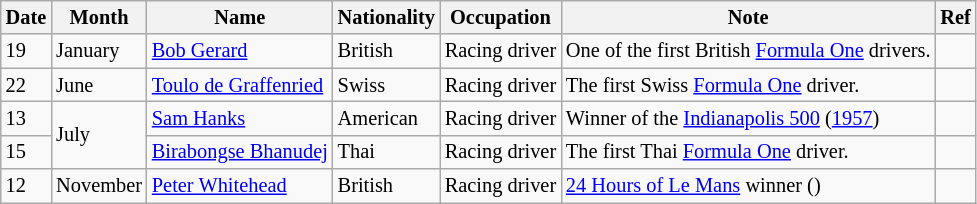<table class="wikitable" style="font-size:85%;">
<tr>
<th>Date</th>
<th>Month</th>
<th>Name</th>
<th>Nationality</th>
<th>Occupation</th>
<th>Note</th>
<th>Ref</th>
</tr>
<tr>
<td>19</td>
<td>January</td>
<td><a href='#'>Bob Gerard</a></td>
<td>British</td>
<td>Racing driver</td>
<td>One of the first British <a href='#'>Formula One</a> drivers.</td>
<td></td>
</tr>
<tr>
<td>22</td>
<td>June</td>
<td><a href='#'>Toulo de Graffenried</a></td>
<td>Swiss</td>
<td>Racing driver</td>
<td>The first Swiss <a href='#'>Formula One</a> driver.</td>
<td></td>
</tr>
<tr>
<td>13</td>
<td rowspan=2>July</td>
<td><a href='#'>Sam Hanks</a></td>
<td>American</td>
<td>Racing driver</td>
<td>Winner of the <a href='#'>Indianapolis 500</a> (<a href='#'>1957</a>)</td>
<td></td>
</tr>
<tr>
<td>15</td>
<td><a href='#'>Birabongse Bhanudej</a></td>
<td>Thai</td>
<td>Racing driver</td>
<td>The first Thai <a href='#'>Formula One</a> driver.</td>
<td></td>
</tr>
<tr>
<td>12</td>
<td>November</td>
<td><a href='#'>Peter Whitehead</a></td>
<td>British</td>
<td>Racing driver</td>
<td><a href='#'>24 Hours of Le Mans</a> winner ()</td>
<td></td>
</tr>
</table>
